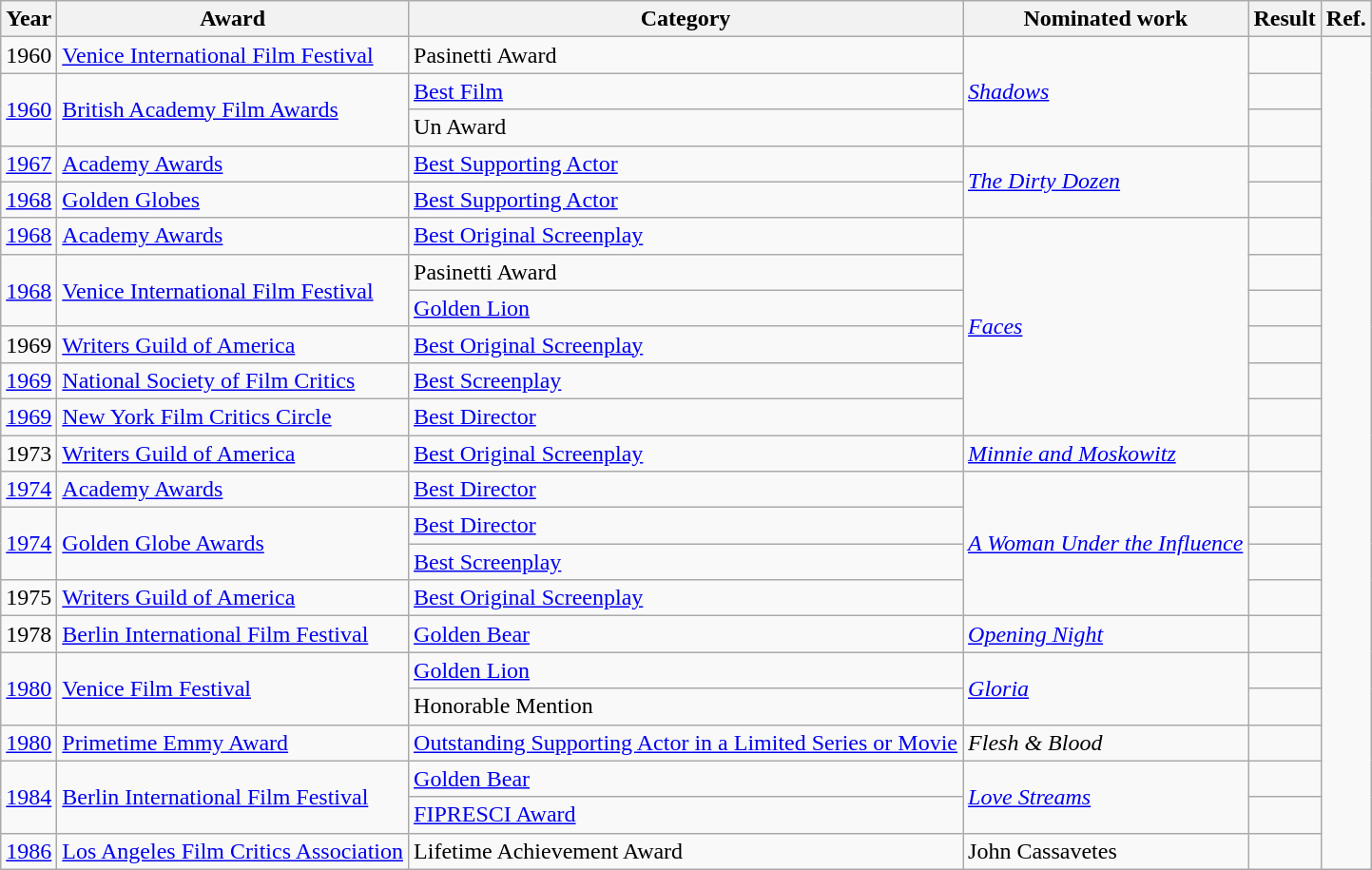<table class="wikitable">
<tr>
<th>Year</th>
<th>Award</th>
<th>Category</th>
<th>Nominated work</th>
<th>Result</th>
<th>Ref.</th>
</tr>
<tr>
<td>1960</td>
<td><a href='#'>Venice International Film Festival</a></td>
<td>Pasinetti Award</td>
<td rowspan=3><em><a href='#'>Shadows</a></em></td>
<td></td>
<td rowspan=23></td>
</tr>
<tr>
<td rowspan=2><a href='#'>1960</a></td>
<td rowspan=2><a href='#'>British Academy Film Awards</a></td>
<td><a href='#'>Best Film</a></td>
<td></td>
</tr>
<tr>
<td>Un Award</td>
<td></td>
</tr>
<tr>
<td><a href='#'>1967</a></td>
<td><a href='#'>Academy Awards</a></td>
<td><a href='#'>Best Supporting Actor</a></td>
<td rowspan=2><em><a href='#'>The Dirty Dozen</a></em></td>
<td></td>
</tr>
<tr>
<td><a href='#'>1968</a></td>
<td><a href='#'>Golden Globes</a></td>
<td><a href='#'>Best Supporting Actor</a></td>
<td></td>
</tr>
<tr>
<td><a href='#'>1968</a></td>
<td><a href='#'>Academy Awards</a></td>
<td><a href='#'>Best Original Screenplay</a></td>
<td rowspan=6><em><a href='#'>Faces</a></em></td>
<td></td>
</tr>
<tr>
<td rowspan=2><a href='#'>1968</a></td>
<td rowspan=2><a href='#'>Venice International Film Festival</a></td>
<td>Pasinetti Award</td>
<td></td>
</tr>
<tr>
<td><a href='#'>Golden Lion</a></td>
<td></td>
</tr>
<tr>
<td>1969</td>
<td><a href='#'>Writers Guild of America</a></td>
<td><a href='#'>Best Original Screenplay</a></td>
<td></td>
</tr>
<tr>
<td><a href='#'>1969</a></td>
<td><a href='#'>National Society of Film Critics</a></td>
<td><a href='#'>Best Screenplay</a></td>
<td></td>
</tr>
<tr>
<td><a href='#'>1969</a></td>
<td><a href='#'>New York Film Critics Circle</a></td>
<td><a href='#'>Best Director</a></td>
<td></td>
</tr>
<tr>
<td>1973</td>
<td><a href='#'>Writers Guild of America</a></td>
<td><a href='#'>Best Original Screenplay</a></td>
<td><em><a href='#'>Minnie and Moskowitz</a></em></td>
<td></td>
</tr>
<tr>
<td><a href='#'>1974</a></td>
<td><a href='#'>Academy Awards</a></td>
<td><a href='#'>Best Director</a></td>
<td rowspan=4><em><a href='#'>A Woman Under the Influence</a></em></td>
<td></td>
</tr>
<tr>
<td rowspan=2><a href='#'>1974</a></td>
<td rowspan=2><a href='#'>Golden Globe Awards</a></td>
<td><a href='#'>Best Director</a></td>
<td></td>
</tr>
<tr>
<td><a href='#'>Best Screenplay</a></td>
<td></td>
</tr>
<tr>
<td>1975</td>
<td><a href='#'>Writers Guild of America</a></td>
<td><a href='#'>Best Original Screenplay</a></td>
<td></td>
</tr>
<tr>
<td>1978</td>
<td><a href='#'>Berlin International Film Festival</a></td>
<td><a href='#'>Golden Bear</a></td>
<td><em><a href='#'>Opening Night</a></em></td>
<td></td>
</tr>
<tr>
<td rowspan=2><a href='#'>1980</a></td>
<td rowspan=2><a href='#'>Venice Film Festival</a></td>
<td><a href='#'>Golden Lion</a></td>
<td rowspan=2><em><a href='#'>Gloria</a></em></td>
<td></td>
</tr>
<tr>
<td>Honorable Mention</td>
<td></td>
</tr>
<tr>
<td><a href='#'>1980</a></td>
<td><a href='#'>Primetime Emmy Award</a></td>
<td><a href='#'>Outstanding Supporting Actor in a Limited Series or Movie</a></td>
<td><em>Flesh & Blood</em></td>
<td></td>
</tr>
<tr>
<td rowspan=2><a href='#'>1984</a></td>
<td rowspan=2><a href='#'>Berlin International Film Festival</a></td>
<td><a href='#'>Golden Bear</a></td>
<td rowspan=2><em><a href='#'>Love Streams</a></em></td>
<td></td>
</tr>
<tr>
<td><a href='#'>FIPRESCI Award</a></td>
<td></td>
</tr>
<tr>
<td><a href='#'>1986</a></td>
<td><a href='#'>Los Angeles Film Critics Association</a></td>
<td>Lifetime Achievement Award</td>
<td>John Cassavetes</td>
<td></td>
</tr>
</table>
